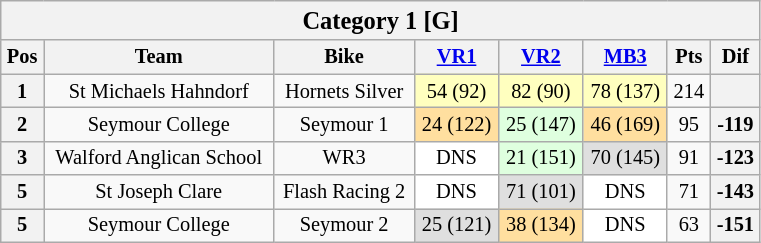<table class="wikitable collapsible collapsed" style="font-size: 85%; text-align:center">
<tr>
<th colspan="8" width="500"><big>Category 1 [G]</big></th>
</tr>
<tr>
<th valign="middle">Pos</th>
<th valign="middle">Team</th>
<th valign="middle">Bike</th>
<th><a href='#'>VR1</a><br></th>
<th><a href='#'>VR2</a><br></th>
<th><a href='#'>MB3</a><br></th>
<th valign="middle">Pts</th>
<th valign="middle">Dif</th>
</tr>
<tr>
<th>1</th>
<td> St Michaels Hahndorf</td>
<td>Hornets Silver</td>
<td bgcolor="#FFFFBF">54 (92)</td>
<td bgcolor="#FFFFBF">82 (90)</td>
<td bgcolor="#FFFFBF">78 (137)</td>
<td>214</td>
<th></th>
</tr>
<tr>
<th>2</th>
<td> Seymour College</td>
<td>Seymour 1</td>
<td bgcolor="#ffdf9f">24 (122)</td>
<td bgcolor="#dfffdf">25 (147)</td>
<td bgcolor="#ffdf9f">46 (169)</td>
<td>95</td>
<th>-119</th>
</tr>
<tr>
<th>3</th>
<td> Walford Anglican School</td>
<td>WR3</td>
<td bgcolor="#ffffff">DNS</td>
<td bgcolor="#dfffdf">21 (151)</td>
<td bgcolor="#dfdfdf">70 (145)</td>
<td>91</td>
<th>-123</th>
</tr>
<tr>
<th>5</th>
<td> St Joseph Clare</td>
<td>Flash Racing 2</td>
<td bgcolor="#ffffff">DNS</td>
<td bgcolor="#dfdfdf">71 (101)</td>
<td bgcolor="#ffffff">DNS</td>
<td>71</td>
<th>-143</th>
</tr>
<tr>
<th>5</th>
<td> Seymour College</td>
<td>Seymour 2</td>
<td bgcolor="#dfdfdf">25 (121)</td>
<td bgcolor="#ffdf9f">38 (134)</td>
<td bgcolor="#ffffff">DNS</td>
<td>63</td>
<th>-151</th>
</tr>
</table>
